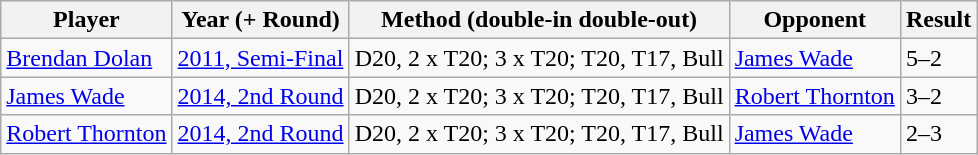<table class="wikitable sortable">
<tr>
<th>Player</th>
<th>Year (+ Round)</th>
<th>Method (double-in double-out)</th>
<th>Opponent</th>
<th>Result</th>
</tr>
<tr>
<td> <a href='#'>Brendan Dolan</a></td>
<td><a href='#'>2011, Semi-Final</a></td>
<td>D20, 2 x T20; 3 x T20; T20, T17, Bull</td>
<td> <a href='#'>James Wade</a></td>
<td>5–2</td>
</tr>
<tr>
<td> <a href='#'>James Wade</a></td>
<td><a href='#'>2014, 2nd Round</a></td>
<td>D20, 2 x T20; 3 x T20; T20, T17, Bull</td>
<td> <a href='#'>Robert Thornton</a></td>
<td>3–2</td>
</tr>
<tr>
<td> <a href='#'>Robert Thornton</a></td>
<td><a href='#'>2014, 2nd Round</a></td>
<td>D20, 2 x T20; 3 x T20; T20, T17, Bull</td>
<td> <a href='#'>James Wade</a></td>
<td>2–3</td>
</tr>
</table>
